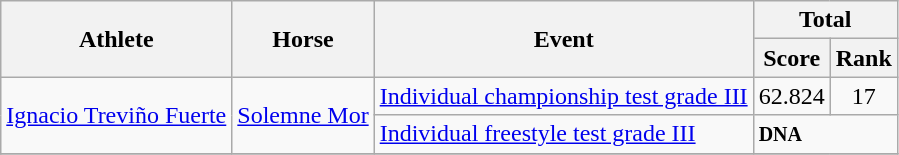<table class="wikitable">
<tr>
<th rowspan="2">Athlete</th>
<th rowspan="2">Horse</th>
<th rowspan="2">Event</th>
<th colspan="2">Total</th>
</tr>
<tr>
<th>Score</th>
<th>Rank</th>
</tr>
<tr>
<td rowspan="2"><a href='#'>Ignacio Treviño Fuerte</a></td>
<td rowspan="2"><a href='#'>Solemne Mor</a></td>
<td><a href='#'>Individual championship test grade III</a></td>
<td align="center">62.824</td>
<td align="center">17</td>
</tr>
<tr>
<td><a href='#'>Individual freestyle test grade III</a></td>
<td colspan="2"><small><strong>DNA</strong></small></td>
</tr>
<tr>
</tr>
</table>
